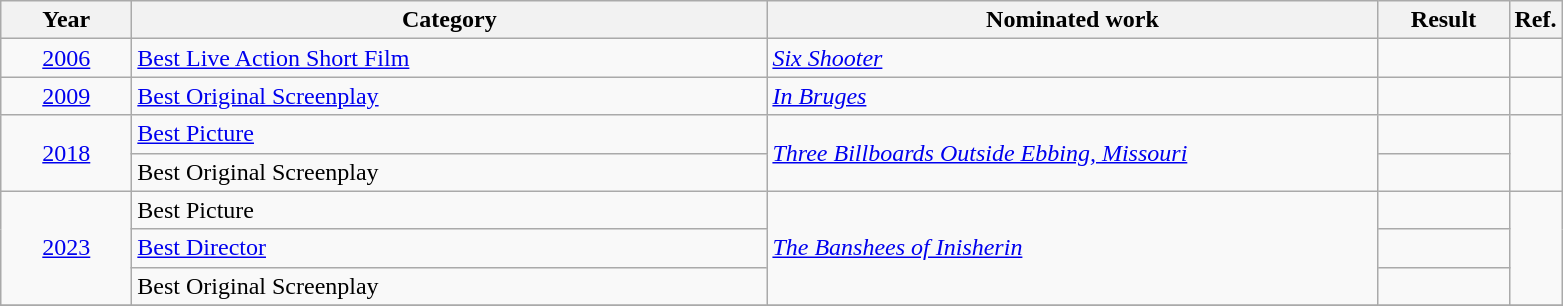<table class=wikitable>
<tr>
<th scope="col" style="width:5em;">Year</th>
<th scope="col" style="width:26em;">Category</th>
<th scope="col" style="width:25em;">Nominated work</th>
<th scope="col" style="width:5em;">Result</th>
<th>Ref.</th>
</tr>
<tr>
<td style="text-align:center;"><a href='#'>2006</a></td>
<td><a href='#'>Best Live Action Short Film</a></td>
<td><em><a href='#'>Six Shooter</a></em></td>
<td></td>
<td style="text-align:center;"></td>
</tr>
<tr>
<td style="text-align:center;"><a href='#'>2009</a></td>
<td><a href='#'>Best Original Screenplay</a></td>
<td><em><a href='#'>In Bruges</a></em></td>
<td></td>
<td style="text-align:center;"></td>
</tr>
<tr>
<td style="text-align:center;", rowspan="2"><a href='#'>2018</a></td>
<td><a href='#'>Best Picture</a></td>
<td rowspan="2"><em><a href='#'>Three Billboards Outside Ebbing, Missouri</a></em></td>
<td></td>
<td style="text-align:center;", rowspan=2></td>
</tr>
<tr>
<td>Best Original Screenplay</td>
<td></td>
</tr>
<tr>
<td style="text-align:center;", rowspan="3"><a href='#'>2023</a></td>
<td>Best Picture</td>
<td rowspan=3><em><a href='#'>The Banshees of Inisherin</a></em></td>
<td></td>
<td style="text-align:center;", rowspan=3></td>
</tr>
<tr>
<td><a href='#'>Best Director</a></td>
<td></td>
</tr>
<tr>
<td>Best Original Screenplay</td>
<td></td>
</tr>
<tr>
</tr>
</table>
